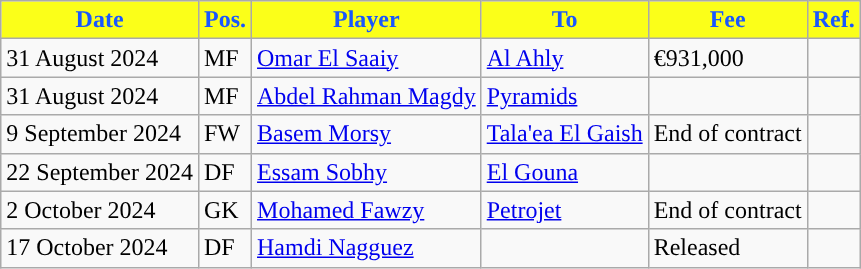<table class="wikitable plainrowheaders sortable">
<tr>
<th style="background:#fbff19; color:#1957ff; ">Date</th>
<th style="background:#fbff19; color:#1957ff; ">Pos.</th>
<th style="background:#fbff19; color:#1957ff; ">Player</th>
<th style="background:#fbff19; color:#1957ff; ">To</th>
<th style="background:#fbff19; color:#1957ff; ">Fee</th>
<th style="background:#fbff19; color:#1957ff; ">Ref.</th>
</tr>
<tr>
<td>31 August 2024</td>
<td>MF</td>
<td> <a href='#'>Omar El Saaiy</a></td>
<td> <a href='#'>Al Ahly</a></td>
<td>€931,000</td>
<td></td>
</tr>
<tr>
<td>31 August 2024</td>
<td>MF</td>
<td> <a href='#'>Abdel Rahman Magdy</a></td>
<td> <a href='#'>Pyramids</a></td>
<td></td>
<td></td>
</tr>
<tr>
<td>9 September 2024</td>
<td>FW</td>
<td> <a href='#'>Basem Morsy</a></td>
<td> <a href='#'>Tala'ea El Gaish</a></td>
<td>End of contract</td>
<td></td>
</tr>
<tr>
<td>22 September 2024</td>
<td>DF</td>
<td> <a href='#'>Essam Sobhy</a></td>
<td> <a href='#'>El Gouna</a></td>
<td></td>
<td></td>
</tr>
<tr>
<td>2 October 2024</td>
<td>GK</td>
<td> <a href='#'>Mohamed Fawzy</a></td>
<td> <a href='#'>Petrojet</a></td>
<td>End of contract</td>
<td></td>
</tr>
<tr>
<td>17 October 2024</td>
<td>DF</td>
<td> <a href='#'>Hamdi Nagguez</a></td>
<td></td>
<td>Released</td>
<td></td>
</tr>
</table>
